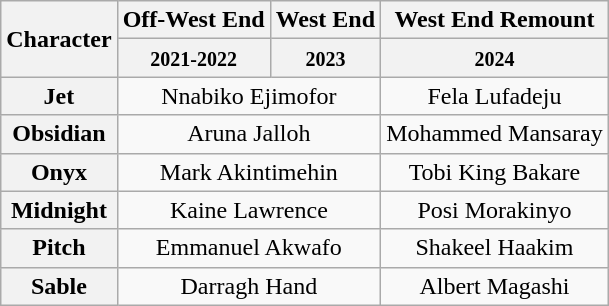<table class="wikitable">
<tr>
<th rowspan="2">Character</th>
<th>Off-West End</th>
<th>West End</th>
<th>West End Remount</th>
</tr>
<tr>
<th><small>2021-2022</small></th>
<th><small>2023</small></th>
<th><small>2024</small></th>
</tr>
<tr>
<th>Jet</th>
<td colspan="2" align="center">Nnabiko Ejimofor</td>
<td align="center">Fela Lufadeju</td>
</tr>
<tr>
<th>Obsidian</th>
<td colspan="2" align="center">Aruna Jalloh</td>
<td align="center">Mohammed Mansaray</td>
</tr>
<tr>
<th>Onyx</th>
<td colspan="2" align="center">Mark Akintimehin</td>
<td align="center">Tobi King Bakare</td>
</tr>
<tr>
<th>Midnight</th>
<td colspan="2" align="center">Kaine Lawrence</td>
<td align="center">Posi Morakinyo</td>
</tr>
<tr>
<th>Pitch</th>
<td colspan="2" align="center">Emmanuel Akwafo</td>
<td align="center">Shakeel Haakim</td>
</tr>
<tr>
<th>Sable</th>
<td colspan="2" align="center">Darragh Hand</td>
<td align="center">Albert Magashi</td>
</tr>
</table>
